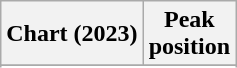<table class="wikitable sortable plainrowheaders" style="text-align:center">
<tr>
<th scope="col">Chart (2023)</th>
<th scope="col">Peak<br>position</th>
</tr>
<tr>
</tr>
<tr>
</tr>
<tr>
</tr>
<tr>
</tr>
<tr>
</tr>
<tr>
</tr>
<tr>
</tr>
</table>
